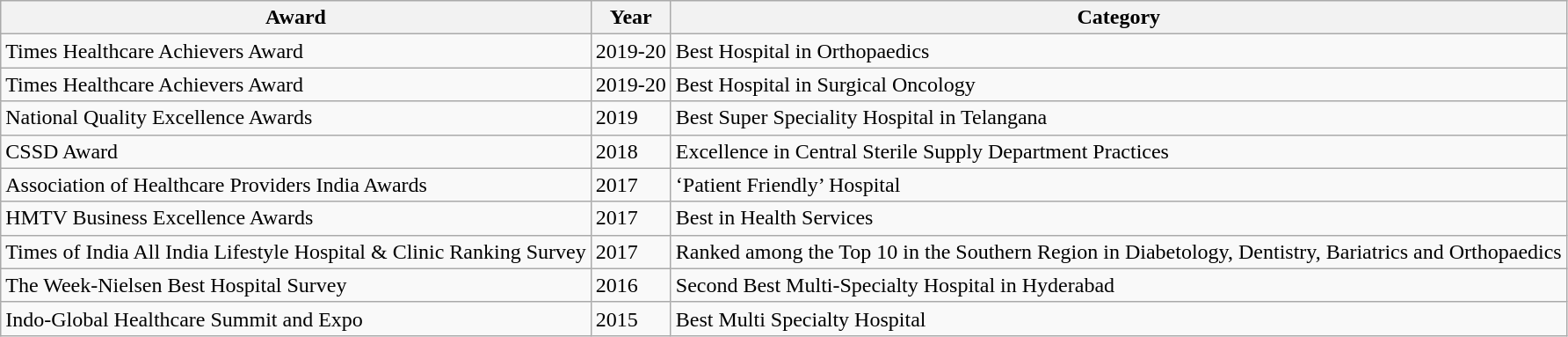<table class="wikitable">
<tr>
<th>Award</th>
<th>Year</th>
<th>Category</th>
</tr>
<tr>
<td>Times Healthcare Achievers Award</td>
<td>2019-20</td>
<td>Best Hospital in Orthopaedics</td>
</tr>
<tr>
<td>Times Healthcare Achievers Award</td>
<td>2019-20</td>
<td>Best Hospital in Surgical Oncology</td>
</tr>
<tr>
<td>National Quality Excellence Awards</td>
<td>2019</td>
<td>Best Super Speciality Hospital in Telangana</td>
</tr>
<tr>
<td>CSSD Award</td>
<td>2018</td>
<td>Excellence in Central Sterile Supply Department Practices</td>
</tr>
<tr>
<td>Association of Healthcare Providers India Awards</td>
<td>2017</td>
<td>‘Patient Friendly’ Hospital</td>
</tr>
<tr>
<td>HMTV Business Excellence Awards</td>
<td>2017</td>
<td>Best in Health Services</td>
</tr>
<tr>
<td>Times of India All India Lifestyle Hospital & Clinic Ranking Survey</td>
<td>2017</td>
<td>Ranked among the Top 10 in the Southern Region in Diabetology, Dentistry, Bariatrics and Orthopaedics</td>
</tr>
<tr>
<td>The Week-Nielsen Best Hospital Survey</td>
<td>2016</td>
<td>Second Best Multi-Specialty Hospital in Hyderabad</td>
</tr>
<tr>
<td>Indo-Global Healthcare Summit and Expo</td>
<td>2015</td>
<td>Best Multi Specialty Hospital</td>
</tr>
</table>
